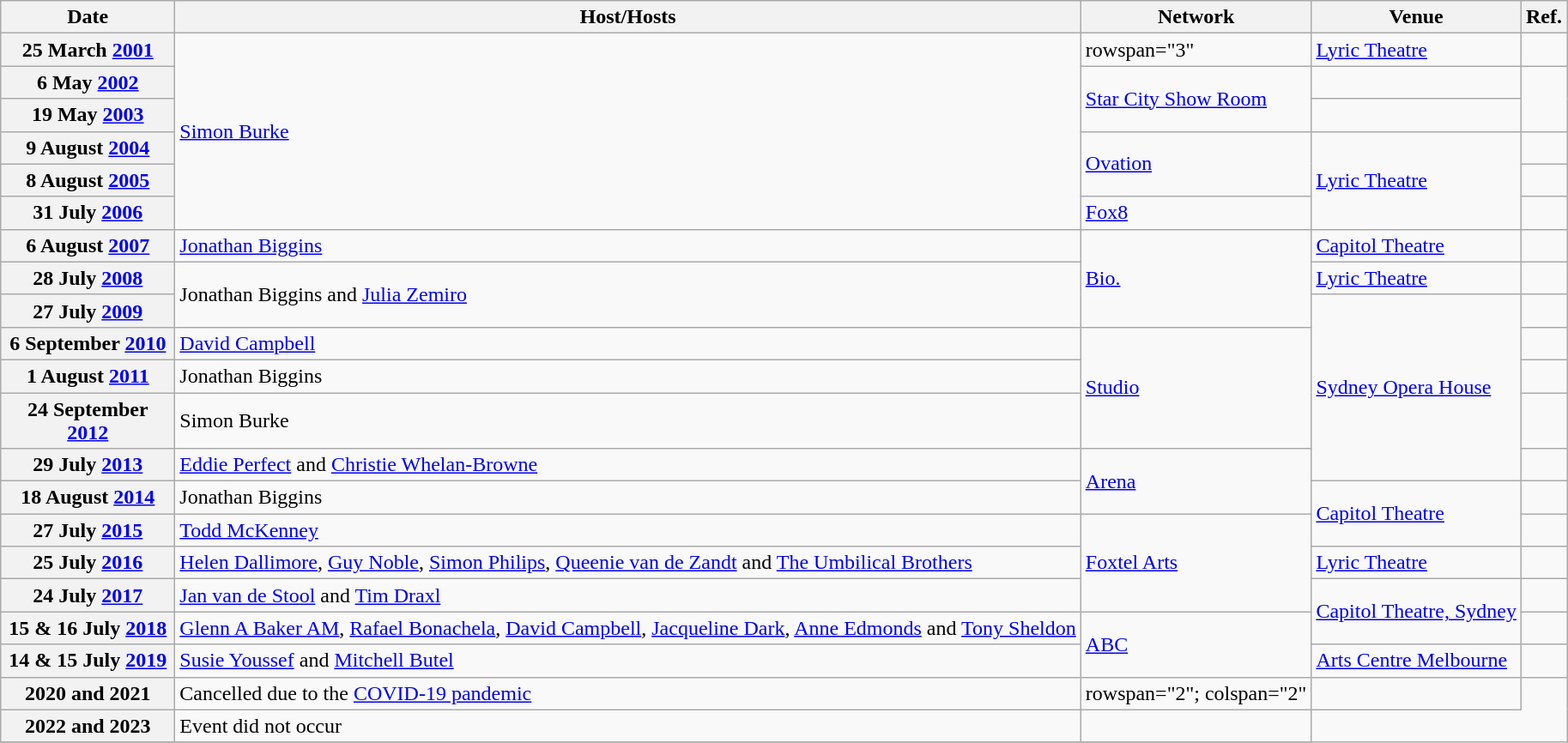<table class="wikitable sortable">
<tr>
<th scope="col" style="width:8em;">Date</th>
<th scope="col" class="unsortable">Host/Hosts</th>
<th scope="col">Network</th>
<th scope="col">Venue</th>
<th scope="col" class="unsortable">Ref.</th>
</tr>
<tr>
<th scope="row">25 March <a href='#'>2001</a></th>
<td rowspan="6"><a href='#'>Simon Burke</a></td>
<td>rowspan="3" </td>
<td><a href='#'>Lyric Theatre</a></td>
<td></td>
</tr>
<tr>
<th scope="row">6 May <a href='#'>2002</a></th>
<td rowspan="2"><a href='#'>Star City Show Room</a></td>
<td></td>
</tr>
<tr>
<th scope="row">19 May <a href='#'>2003</a></th>
<td></td>
</tr>
<tr>
<th scope="row">9 August <a href='#'>2004</a></th>
<td rowspan="2"><a href='#'>Ovation</a></td>
<td rowspan="3"><a href='#'>Lyric Theatre</a></td>
<td></td>
</tr>
<tr>
<th scope="row">8 August <a href='#'>2005</a></th>
<td></td>
</tr>
<tr>
<th scope="row">31 July <a href='#'>2006</a></th>
<td><a href='#'>Fox8</a></td>
<td></td>
</tr>
<tr>
<th scope="row">6 August <a href='#'>2007</a></th>
<td><a href='#'>Jonathan Biggins</a></td>
<td rowspan="3"><a href='#'>Bio.</a></td>
<td><a href='#'>Capitol Theatre</a></td>
<td></td>
</tr>
<tr>
<th scope="row">28 July <a href='#'>2008</a></th>
<td rowspan="2">Jonathan Biggins and <a href='#'>Julia Zemiro</a></td>
<td><a href='#'>Lyric Theatre</a></td>
<td></td>
</tr>
<tr>
<th scope="row">27 July <a href='#'>2009</a></th>
<td rowspan="5"><a href='#'>Sydney Opera House</a></td>
<td></td>
</tr>
<tr>
<th scope="row">6 September <a href='#'>2010</a></th>
<td><a href='#'>David Campbell</a></td>
<td rowspan="3"><a href='#'>Studio</a></td>
<td></td>
</tr>
<tr>
<th scope="row">1 August <a href='#'>2011</a></th>
<td>Jonathan Biggins</td>
<td></td>
</tr>
<tr>
<th scope="row">24 September <a href='#'>2012</a></th>
<td>Simon Burke</td>
<td></td>
</tr>
<tr>
<th scope="row">29 July <a href='#'>2013</a></th>
<td><a href='#'>Eddie Perfect</a> and <a href='#'>Christie Whelan-Browne</a></td>
<td rowspan="2"><a href='#'>Arena</a></td>
<td></td>
</tr>
<tr>
<th scope="row">18 August <a href='#'>2014</a></th>
<td>Jonathan Biggins</td>
<td rowspan="2"><a href='#'>Capitol Theatre</a></td>
<td></td>
</tr>
<tr>
<th scope="row">27 July <a href='#'>2015</a></th>
<td><a href='#'>Todd McKenney</a></td>
<td rowspan="3"><a href='#'>Foxtel Arts</a></td>
<td></td>
</tr>
<tr>
<th scope="row">25 July <a href='#'>2016</a></th>
<td><a href='#'>Helen Dallimore</a>, <a href='#'>Guy Noble</a>, <a href='#'>Simon Philips</a>, <a href='#'>Queenie van de Zandt</a> and <a href='#'>The Umbilical Brothers</a></td>
<td><a href='#'>Lyric Theatre</a></td>
<td></td>
</tr>
<tr>
<th scope="row">24 July <a href='#'>2017</a></th>
<td><a href='#'>Jan van de Stool</a> and <a href='#'>Tim Draxl</a></td>
<td rowspan="2"><a href='#'>Capitol Theatre, Sydney</a></td>
<td></td>
</tr>
<tr>
<th>15 & 16 July <a href='#'>2018</a></th>
<td><a href='#'>Glenn A Baker AM</a>, <a href='#'>Rafael Bonachela</a>, <a href='#'>David Campbell</a>, <a href='#'>Jacqueline Dark</a>, <a href='#'>Anne Edmonds</a> and <a href='#'>Tony Sheldon</a></td>
<td rowspan="2"><a href='#'>ABC</a></td>
<td></td>
</tr>
<tr>
<th>14 & 15 July <a href='#'>2019</a></th>
<td><a href='#'>Susie Youssef</a> and <a href='#'>Mitchell Butel</a></td>
<td><a href='#'>Arts Centre Melbourne</a></td>
<td></td>
</tr>
<tr>
<th>2020 and 2021</th>
<td>Cancelled due to the <a href='#'>COVID-19 pandemic</a></td>
<td>rowspan="2"; colspan="2" </td>
<td></td>
</tr>
<tr>
<th>2022 and 2023</th>
<td>Event did not occur</td>
<td></td>
</tr>
<tr>
</tr>
</table>
